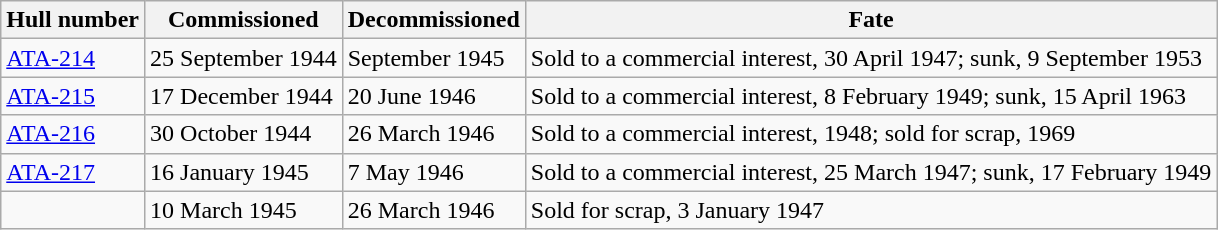<table class="wikitable sortable">
<tr>
<th>Hull number</th>
<th>Commissioned</th>
<th>Decommissioned</th>
<th>Fate</th>
</tr>
<tr>
<td><a href='#'>ATA-214</a></td>
<td>25 September 1944</td>
<td>September 1945</td>
<td>Sold to a commercial interest, 30 April 1947; sunk, 9 September 1953</td>
</tr>
<tr>
<td><a href='#'>ATA-215</a></td>
<td>17 December 1944</td>
<td>20 June 1946</td>
<td>Sold to a commercial interest, 8 February 1949; sunk, 15 April 1963</td>
</tr>
<tr>
<td><a href='#'>ATA-216</a></td>
<td>30 October 1944</td>
<td>26 March 1946</td>
<td>Sold to a commercial interest, 1948; sold for scrap, 1969</td>
</tr>
<tr>
<td><a href='#'>ATA-217</a></td>
<td>16 January 1945</td>
<td>7 May 1946</td>
<td>Sold to a commercial interest, 25 March 1947; sunk, 17 February 1949</td>
</tr>
<tr>
<td></td>
<td>10 March 1945</td>
<td>26 March 1946</td>
<td>Sold for scrap, 3 January 1947</td>
</tr>
</table>
